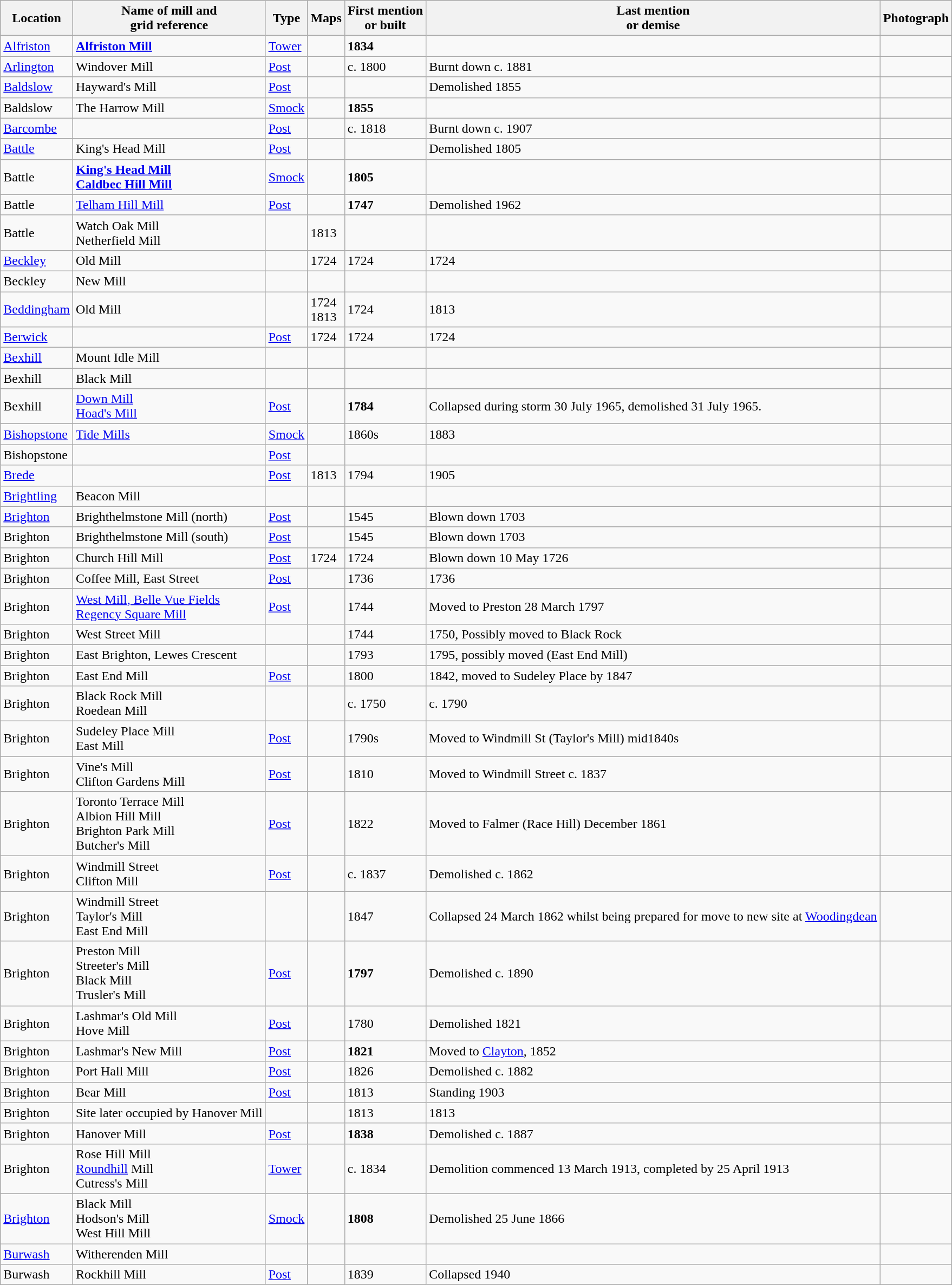<table class="wikitable">
<tr>
<th>Location</th>
<th>Name of mill and<br>grid reference</th>
<th>Type</th>
<th>Maps</th>
<th>First mention<br>or built</th>
<th>Last mention<br> or demise</th>
<th>Photograph</th>
</tr>
<tr>
<td><a href='#'>Alfriston</a></td>
<td><strong><a href='#'>Alfriston Mill</a></strong><br></td>
<td><a href='#'>Tower</a></td>
<td></td>
<td><strong>1834</strong></td>
<td></td>
<td></td>
</tr>
<tr>
<td><a href='#'>Arlington</a></td>
<td>Windover Mill</td>
<td><a href='#'>Post</a></td>
<td></td>
<td>c. 1800</td>
<td>Burnt down c. 1881</td>
<td></td>
</tr>
<tr>
<td><a href='#'>Baldslow</a></td>
<td>Hayward's Mill</td>
<td><a href='#'>Post</a></td>
<td></td>
<td></td>
<td>Demolished 1855</td>
<td></td>
</tr>
<tr>
<td>Baldslow</td>
<td>The Harrow Mill</td>
<td><a href='#'>Smock</a></td>
<td></td>
<td><strong>1855</strong></td>
<td></td>
<td></td>
</tr>
<tr>
<td><a href='#'>Barcombe</a></td>
<td></td>
<td><a href='#'>Post</a></td>
<td></td>
<td>c. 1818</td>
<td>Burnt down c. 1907</td>
<td></td>
</tr>
<tr>
<td><a href='#'>Battle</a></td>
<td>King's Head Mill</td>
<td><a href='#'>Post</a></td>
<td></td>
<td></td>
<td>Demolished 1805</td>
<td></td>
</tr>
<tr>
<td>Battle</td>
<td><strong><a href='#'>King's Head Mill<br>Caldbec Hill Mill</a></strong><br></td>
<td><a href='#'>Smock</a></td>
<td></td>
<td><strong>1805</strong></td>
<td></td>
<td></td>
</tr>
<tr>
<td>Battle</td>
<td><a href='#'>Telham Hill Mill</a></td>
<td><a href='#'>Post</a></td>
<td></td>
<td><strong>1747</strong></td>
<td>Demolished 1962</td>
<td></td>
</tr>
<tr>
<td>Battle</td>
<td>Watch Oak Mill<br>Netherfield Mill</td>
<td></td>
<td>1813</td>
<td></td>
<td></td>
<td></td>
</tr>
<tr>
<td><a href='#'>Beckley</a></td>
<td>Old Mill</td>
<td></td>
<td>1724</td>
<td>1724</td>
<td>1724</td>
<td></td>
</tr>
<tr>
<td>Beckley</td>
<td>New Mill</td>
<td></td>
<td></td>
<td></td>
<td></td>
<td></td>
</tr>
<tr>
<td><a href='#'>Beddingham</a></td>
<td>Old Mill</td>
<td></td>
<td>1724<br>1813</td>
<td>1724</td>
<td>1813</td>
<td></td>
</tr>
<tr>
<td><a href='#'>Berwick</a></td>
<td></td>
<td><a href='#'>Post</a></td>
<td>1724</td>
<td>1724</td>
<td>1724</td>
<td></td>
</tr>
<tr>
<td><a href='#'>Bexhill</a></td>
<td>Mount Idle Mill</td>
<td></td>
<td></td>
<td></td>
<td></td>
<td></td>
</tr>
<tr>
<td>Bexhill</td>
<td>Black Mill</td>
<td></td>
<td></td>
<td></td>
<td></td>
<td></td>
</tr>
<tr>
<td>Bexhill</td>
<td><a href='#'>Down Mill<br>Hoad's Mill</a><br></td>
<td><a href='#'>Post</a></td>
<td></td>
<td><strong>1784</strong></td>
<td>Collapsed during storm 30 July 1965, demolished 31 July 1965. <br> </td>
<td></td>
</tr>
<tr>
<td><a href='#'>Bishopstone</a></td>
<td><a href='#'>Tide Mills</a></td>
<td><a href='#'>Smock</a></td>
<td></td>
<td>1860s</td>
<td>1883</td>
<td></td>
</tr>
<tr>
<td>Bishopstone</td>
<td></td>
<td><a href='#'>Post</a></td>
<td></td>
<td></td>
<td></td>
<td></td>
</tr>
<tr>
<td><a href='#'>Brede</a></td>
<td></td>
<td><a href='#'>Post</a></td>
<td>1813</td>
<td>1794</td>
<td>1905</td>
<td></td>
</tr>
<tr>
<td><a href='#'>Brightling</a></td>
<td>Beacon Mill</td>
<td></td>
<td></td>
<td></td>
<td></td>
<td></td>
</tr>
<tr>
<td><a href='#'>Brighton</a></td>
<td>Brighthelmstone Mill (north)</td>
<td><a href='#'>Post</a></td>
<td></td>
<td>1545</td>
<td>Blown down 1703</td>
<td></td>
</tr>
<tr>
<td>Brighton</td>
<td>Brighthelmstone Mill (south)</td>
<td><a href='#'>Post</a></td>
<td></td>
<td>1545</td>
<td>Blown down 1703</td>
<td></td>
</tr>
<tr>
<td>Brighton</td>
<td>Church Hill Mill</td>
<td><a href='#'>Post</a></td>
<td>1724</td>
<td>1724</td>
<td>Blown down 10 May 1726</td>
<td></td>
</tr>
<tr>
<td>Brighton</td>
<td>Coffee Mill, East Street</td>
<td><a href='#'>Post</a></td>
<td></td>
<td>1736</td>
<td>1736</td>
<td></td>
</tr>
<tr>
<td>Brighton</td>
<td><a href='#'>West Mill, Belle Vue Fields<br>Regency Square Mill</a></td>
<td><a href='#'>Post</a></td>
<td></td>
<td>1744</td>
<td>Moved to Preston 28 March 1797</td>
<td></td>
</tr>
<tr>
<td>Brighton</td>
<td>West Street Mill</td>
<td></td>
<td></td>
<td>1744</td>
<td>1750, Possibly moved to Black Rock</td>
<td></td>
</tr>
<tr>
<td>Brighton</td>
<td>East Brighton, Lewes Crescent</td>
<td></td>
<td></td>
<td>1793</td>
<td>1795, possibly moved (East End Mill)</td>
<td></td>
</tr>
<tr>
<td>Brighton</td>
<td>East End Mill</td>
<td><a href='#'>Post</a></td>
<td></td>
<td>1800</td>
<td>1842, moved to Sudeley Place by 1847</td>
<td></td>
</tr>
<tr>
<td>Brighton</td>
<td>Black Rock Mill<br>Roedean Mill</td>
<td></td>
<td></td>
<td>c. 1750</td>
<td>c. 1790</td>
<td></td>
</tr>
<tr>
<td>Brighton</td>
<td>Sudeley Place Mill<br>East Mill</td>
<td><a href='#'>Post</a></td>
<td></td>
<td>1790s</td>
<td>Moved to Windmill St (Taylor's Mill) mid1840s</td>
<td></td>
</tr>
<tr>
<td>Brighton</td>
<td>Vine's Mill<br>Clifton Gardens Mill</td>
<td><a href='#'>Post</a></td>
<td></td>
<td>1810</td>
<td>Moved to Windmill Street c. 1837</td>
<td></td>
</tr>
<tr>
<td>Brighton</td>
<td>Toronto Terrace Mill<br>Albion Hill Mill<br>Brighton Park Mill<br>Butcher's Mill</td>
<td><a href='#'>Post</a></td>
<td></td>
<td>1822</td>
<td>Moved to Falmer (Race Hill) December 1861</td>
<td></td>
</tr>
<tr>
<td>Brighton</td>
<td>Windmill Street<br>Clifton Mill</td>
<td><a href='#'>Post</a></td>
<td></td>
<td>c. 1837</td>
<td>Demolished c. 1862</td>
<td></td>
</tr>
<tr>
<td>Brighton</td>
<td>Windmill Street<br>Taylor's Mill<br>East End Mill</td>
<td></td>
<td></td>
<td>1847</td>
<td>Collapsed 24 March 1862 whilst being prepared for move to new site at <a href='#'>Woodingdean</a></td>
<td></td>
</tr>
<tr>
<td>Brighton</td>
<td>Preston Mill<br>Streeter's Mill<br>Black Mill<br>Trusler's Mill</td>
<td><a href='#'>Post</a></td>
<td></td>
<td><strong>1797</strong></td>
<td>Demolished c. 1890</td>
<td></td>
</tr>
<tr>
<td>Brighton</td>
<td>Lashmar's Old Mill<br>Hove Mill</td>
<td><a href='#'>Post</a></td>
<td></td>
<td>1780</td>
<td>Demolished 1821</td>
<td></td>
</tr>
<tr>
<td>Brighton</td>
<td>Lashmar's New Mill</td>
<td><a href='#'>Post</a></td>
<td></td>
<td><strong>1821</strong></td>
<td>Moved to <a href='#'>Clayton</a>, 1852</td>
<td></td>
</tr>
<tr>
<td>Brighton</td>
<td>Port Hall Mill</td>
<td><a href='#'>Post</a></td>
<td></td>
<td>1826</td>
<td>Demolished c. 1882</td>
<td></td>
</tr>
<tr>
<td>Brighton</td>
<td>Bear Mill</td>
<td><a href='#'>Post</a></td>
<td></td>
<td>1813</td>
<td>Standing 1903</td>
<td></td>
</tr>
<tr>
<td>Brighton</td>
<td>Site later occupied by Hanover Mill</td>
<td></td>
<td></td>
<td>1813</td>
<td>1813</td>
<td></td>
</tr>
<tr>
<td>Brighton</td>
<td>Hanover Mill<br></td>
<td><a href='#'>Post</a></td>
<td></td>
<td><strong>1838</strong></td>
<td>Demolished c. 1887</td>
<td></td>
</tr>
<tr>
<td>Brighton</td>
<td>Rose Hill Mill<br><a href='#'>Roundhill</a> Mill<br>Cutress's Mill</td>
<td><a href='#'>Tower</a></td>
<td></td>
<td>c. 1834</td>
<td>Demolition commenced 13 March 1913, completed by 25 April 1913</td>
<td></td>
</tr>
<tr>
<td><a href='#'>Brighton</a></td>
<td>Black Mill<br>Hodson's Mill<br>West Hill Mill</td>
<td><a href='#'>Smock</a></td>
<td></td>
<td><strong>1808</strong></td>
<td>Demolished 25 June 1866</td>
<td></td>
</tr>
<tr>
<td><a href='#'>Burwash</a></td>
<td>Witherenden Mill</td>
<td></td>
<td></td>
<td></td>
<td></td>
<td></td>
</tr>
<tr>
<td>Burwash</td>
<td>Rockhill Mill</td>
<td><a href='#'>Post</a></td>
<td></td>
<td>1839</td>
<td>Collapsed 1940</td>
<td></td>
</tr>
</table>
